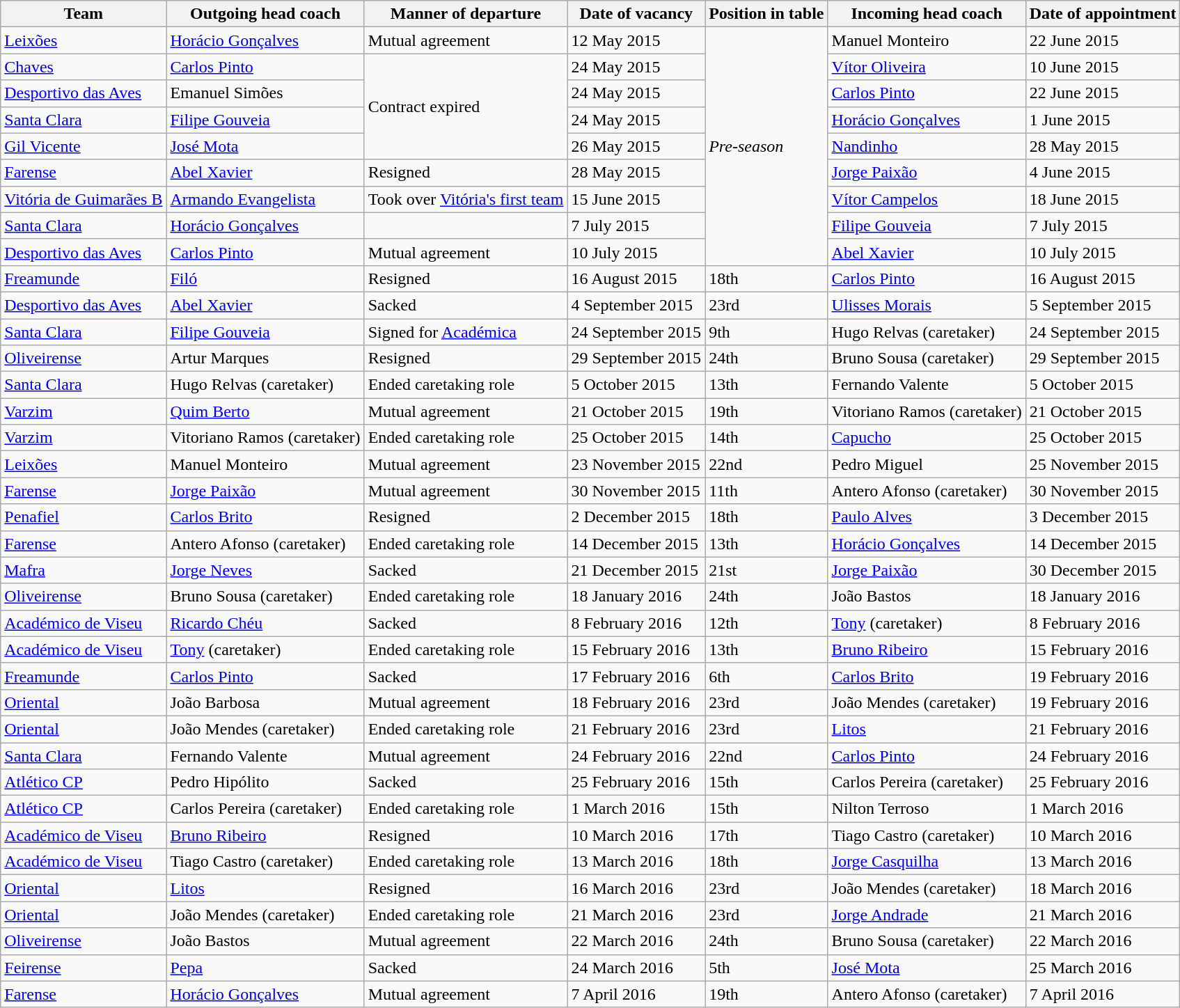<table class="wikitable sortable">
<tr>
<th>Team</th>
<th>Outgoing head coach</th>
<th>Manner of departure</th>
<th>Date of vacancy</th>
<th>Position in table</th>
<th>Incoming head coach</th>
<th>Date of appointment</th>
</tr>
<tr>
<td><a href='#'>Leixões</a></td>
<td> <a href='#'>Horácio Gonçalves</a></td>
<td>Mutual agreement</td>
<td>12 May 2015</td>
<td rowspan=9><em>Pre-season</em></td>
<td> Manuel Monteiro</td>
<td>22 June 2015</td>
</tr>
<tr>
<td><a href='#'>Chaves</a></td>
<td> <a href='#'>Carlos Pinto</a></td>
<td rowspan=4>Contract expired</td>
<td>24 May 2015</td>
<td> <a href='#'>Vítor Oliveira</a></td>
<td>10 June 2015</td>
</tr>
<tr>
<td><a href='#'>Desportivo das Aves</a></td>
<td> Emanuel Simões</td>
<td>24 May 2015</td>
<td> <a href='#'>Carlos Pinto</a></td>
<td>22 June 2015</td>
</tr>
<tr>
<td><a href='#'>Santa Clara</a></td>
<td> <a href='#'>Filipe Gouveia</a></td>
<td>24 May 2015</td>
<td> <a href='#'>Horácio Gonçalves</a></td>
<td>1 June 2015</td>
</tr>
<tr>
<td><a href='#'>Gil Vicente</a></td>
<td> <a href='#'>José Mota</a></td>
<td>26 May 2015</td>
<td> <a href='#'>Nandinho</a></td>
<td>28 May 2015</td>
</tr>
<tr>
<td><a href='#'>Farense</a></td>
<td> <a href='#'>Abel Xavier</a></td>
<td>Resigned</td>
<td>28 May 2015</td>
<td> <a href='#'>Jorge Paixão</a></td>
<td>4 June 2015</td>
</tr>
<tr>
<td><a href='#'>Vitória de Guimarães B</a></td>
<td> <a href='#'>Armando Evangelista</a></td>
<td>Took over <a href='#'>Vitória's first team</a></td>
<td>15 June 2015</td>
<td> <a href='#'>Vítor Campelos</a></td>
<td>18 June 2015</td>
</tr>
<tr>
<td><a href='#'>Santa Clara</a></td>
<td> <a href='#'>Horácio Gonçalves</a></td>
<td></td>
<td>7 July 2015</td>
<td> <a href='#'>Filipe Gouveia</a></td>
<td>7 July 2015</td>
</tr>
<tr>
<td><a href='#'>Desportivo das Aves</a></td>
<td> <a href='#'>Carlos Pinto</a></td>
<td>Mutual agreement</td>
<td>10 July 2015</td>
<td> <a href='#'>Abel Xavier</a></td>
<td>10 July 2015</td>
</tr>
<tr>
<td><a href='#'>Freamunde</a></td>
<td> <a href='#'>Filó</a></td>
<td>Resigned</td>
<td>16 August 2015</td>
<td>18th</td>
<td> <a href='#'>Carlos Pinto</a></td>
<td>16 August 2015</td>
</tr>
<tr>
<td><a href='#'>Desportivo das Aves</a></td>
<td> <a href='#'>Abel Xavier</a></td>
<td>Sacked</td>
<td>4 September 2015</td>
<td>23rd</td>
<td> <a href='#'>Ulisses Morais</a></td>
<td>5 September 2015</td>
</tr>
<tr>
<td><a href='#'>Santa Clara</a></td>
<td> <a href='#'>Filipe Gouveia</a></td>
<td>Signed for <a href='#'>Académica</a></td>
<td>24 September 2015</td>
<td>9th</td>
<td> Hugo Relvas (caretaker)</td>
<td>24 September 2015</td>
</tr>
<tr>
<td><a href='#'>Oliveirense</a></td>
<td> Artur Marques</td>
<td>Resigned</td>
<td>29 September 2015</td>
<td>24th</td>
<td> Bruno Sousa (caretaker)</td>
<td>29 September 2015</td>
</tr>
<tr>
<td><a href='#'>Santa Clara</a></td>
<td> Hugo Relvas (caretaker)</td>
<td>Ended caretaking role</td>
<td>5 October 2015</td>
<td>13th</td>
<td> Fernando Valente</td>
<td>5 October 2015</td>
</tr>
<tr>
<td><a href='#'>Varzim</a></td>
<td> <a href='#'>Quim Berto</a></td>
<td>Mutual agreement</td>
<td>21 October 2015</td>
<td>19th</td>
<td> Vitoriano Ramos (caretaker)</td>
<td>21 October 2015</td>
</tr>
<tr>
<td><a href='#'>Varzim</a></td>
<td> Vitoriano Ramos (caretaker)</td>
<td>Ended caretaking role</td>
<td>25 October 2015</td>
<td>14th</td>
<td> <a href='#'>Capucho</a></td>
<td>25 October 2015</td>
</tr>
<tr>
<td><a href='#'>Leixões</a></td>
<td> Manuel Monteiro</td>
<td>Mutual agreement</td>
<td>23 November 2015</td>
<td>22nd</td>
<td> Pedro Miguel</td>
<td>25 November 2015</td>
</tr>
<tr>
<td><a href='#'>Farense</a></td>
<td> <a href='#'>Jorge Paixão</a></td>
<td>Mutual agreement</td>
<td>30 November 2015</td>
<td>11th</td>
<td> Antero Afonso (caretaker)</td>
<td>30 November 2015</td>
</tr>
<tr>
<td><a href='#'>Penafiel</a></td>
<td> <a href='#'>Carlos Brito</a></td>
<td>Resigned</td>
<td>2 December 2015</td>
<td>18th</td>
<td> <a href='#'>Paulo Alves</a></td>
<td>3 December 2015</td>
</tr>
<tr>
<td><a href='#'>Farense</a></td>
<td> Antero Afonso (caretaker)</td>
<td>Ended caretaking role</td>
<td>14 December 2015</td>
<td>13th</td>
<td> <a href='#'>Horácio Gonçalves</a></td>
<td>14 December 2015</td>
</tr>
<tr>
<td><a href='#'>Mafra</a></td>
<td> <a href='#'>Jorge Neves</a></td>
<td>Sacked</td>
<td>21 December 2015</td>
<td>21st</td>
<td> <a href='#'>Jorge Paixão</a></td>
<td>30 December 2015</td>
</tr>
<tr>
<td><a href='#'>Oliveirense</a></td>
<td> Bruno Sousa (caretaker)</td>
<td>Ended caretaking role</td>
<td>18 January 2016</td>
<td>24th</td>
<td> João Bastos</td>
<td>18 January 2016</td>
</tr>
<tr>
<td><a href='#'>Académico de Viseu</a></td>
<td> <a href='#'>Ricardo Chéu</a></td>
<td>Sacked</td>
<td>8 February 2016</td>
<td>12th</td>
<td> <a href='#'>Tony</a> (caretaker)</td>
<td>8 February 2016</td>
</tr>
<tr>
<td><a href='#'>Académico de Viseu</a></td>
<td> <a href='#'>Tony</a> (caretaker)</td>
<td>Ended caretaking role</td>
<td>15 February 2016</td>
<td>13th</td>
<td> <a href='#'>Bruno Ribeiro</a></td>
<td>15 February 2016</td>
</tr>
<tr>
<td><a href='#'>Freamunde</a></td>
<td> <a href='#'>Carlos Pinto</a></td>
<td>Sacked</td>
<td>17 February 2016</td>
<td>6th</td>
<td> <a href='#'>Carlos Brito</a></td>
<td>19 February 2016</td>
</tr>
<tr>
<td><a href='#'>Oriental</a></td>
<td> João Barbosa</td>
<td>Mutual agreement</td>
<td>18 February 2016</td>
<td>23rd</td>
<td> João Mendes (caretaker)</td>
<td>19 February 2016</td>
</tr>
<tr>
<td><a href='#'>Oriental</a></td>
<td> João Mendes (caretaker)</td>
<td>Ended caretaking role</td>
<td>21 February 2016</td>
<td>23rd</td>
<td> <a href='#'>Litos</a></td>
<td>21 February 2016</td>
</tr>
<tr>
<td><a href='#'>Santa Clara</a></td>
<td> Fernando Valente</td>
<td>Mutual agreement</td>
<td>24 February 2016</td>
<td>22nd</td>
<td> <a href='#'>Carlos Pinto</a></td>
<td>24 February 2016</td>
</tr>
<tr>
<td><a href='#'>Atlético CP</a></td>
<td> Pedro Hipólito</td>
<td>Sacked</td>
<td>25 February 2016</td>
<td>15th</td>
<td> Carlos Pereira (caretaker)</td>
<td>25 February 2016</td>
</tr>
<tr>
<td><a href='#'>Atlético CP</a></td>
<td> Carlos Pereira (caretaker)</td>
<td>Ended caretaking role</td>
<td>1 March 2016</td>
<td>15th</td>
<td> Nilton Terroso</td>
<td>1 March 2016</td>
</tr>
<tr>
<td><a href='#'>Académico de Viseu</a></td>
<td> <a href='#'>Bruno Ribeiro</a></td>
<td>Resigned</td>
<td>10 March 2016</td>
<td>17th</td>
<td> Tiago Castro (caretaker)</td>
<td>10 March 2016</td>
</tr>
<tr>
<td><a href='#'>Académico de Viseu</a></td>
<td> Tiago Castro (caretaker)</td>
<td>Ended caretaking role</td>
<td>13 March 2016</td>
<td>18th</td>
<td> <a href='#'>Jorge Casquilha</a></td>
<td>13 March 2016</td>
</tr>
<tr>
<td><a href='#'>Oriental</a></td>
<td> <a href='#'>Litos</a></td>
<td>Resigned</td>
<td>16 March 2016</td>
<td>23rd</td>
<td> João Mendes (caretaker)</td>
<td>18 March 2016</td>
</tr>
<tr>
<td><a href='#'>Oriental</a></td>
<td> João Mendes (caretaker)</td>
<td>Ended caretaking role</td>
<td>21 March 2016</td>
<td>23rd</td>
<td> <a href='#'>Jorge Andrade</a></td>
<td>21 March 2016</td>
</tr>
<tr>
<td><a href='#'>Oliveirense</a></td>
<td> João Bastos</td>
<td>Mutual agreement</td>
<td>22 March 2016</td>
<td>24th</td>
<td> Bruno Sousa (caretaker)</td>
<td>22 March 2016</td>
</tr>
<tr>
<td><a href='#'>Feirense</a></td>
<td> <a href='#'>Pepa</a></td>
<td>Sacked</td>
<td>24 March 2016</td>
<td>5th</td>
<td> <a href='#'>José Mota</a></td>
<td>25 March 2016</td>
</tr>
<tr>
<td><a href='#'>Farense</a></td>
<td> <a href='#'>Horácio Gonçalves</a></td>
<td>Mutual agreement</td>
<td>7 April 2016</td>
<td>19th</td>
<td> Antero Afonso (caretaker)</td>
<td>7 April 2016</td>
</tr>
</table>
